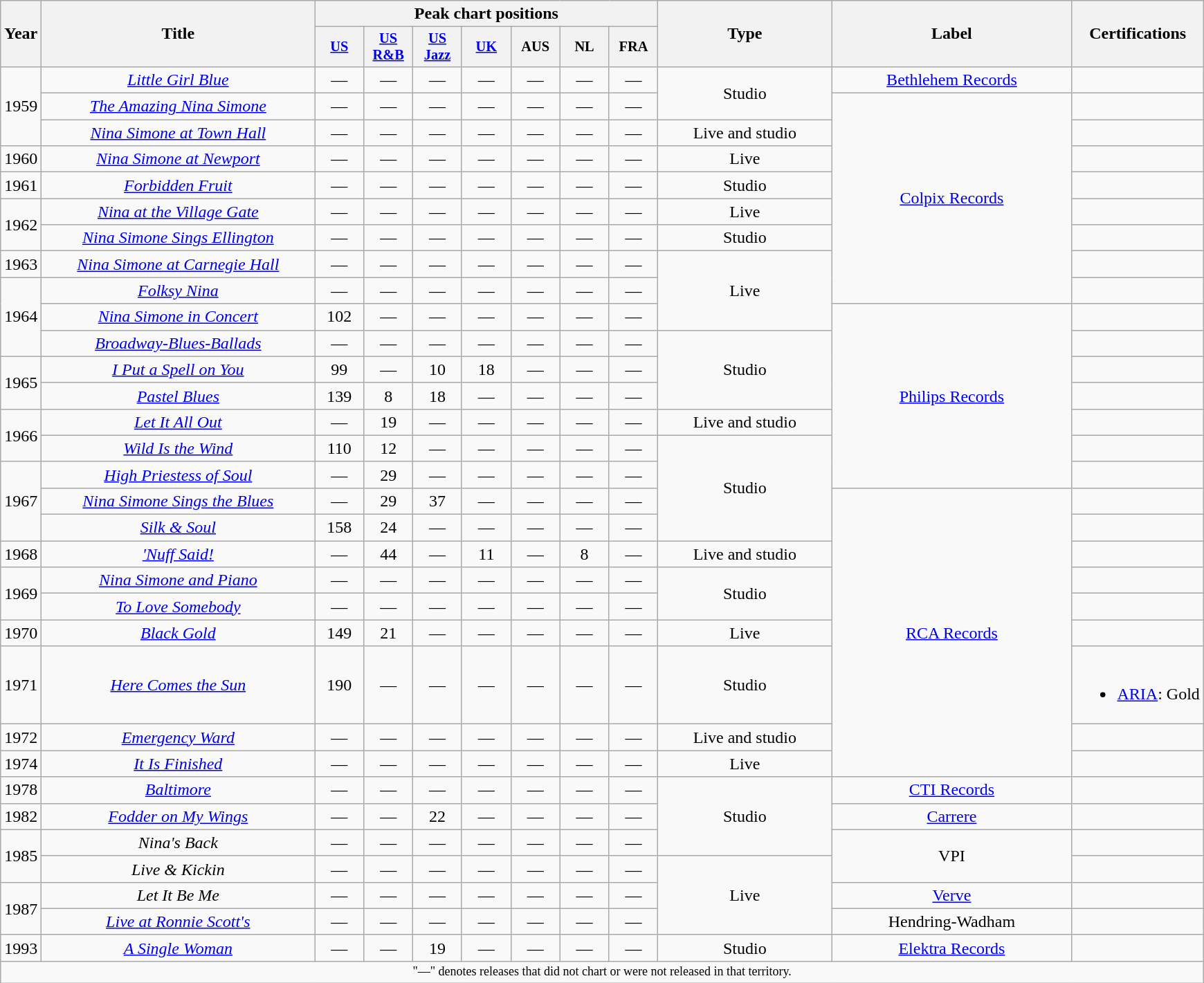<table class="wikitable plainrowheaders" style="text-align:center;" border="1">
<tr>
<th scope="col" rowspan="2">Year</th>
<th scope="col" rowspan="2" style="width:16em;">Title</th>
<th scope="col" colspan="7">Peak chart positions</th>
<th scope="col" rowspan="2" style="width:10em;">Type</th>
<th scope="col" rowspan="2" style="width:14em;">Label</th>
<th scope="col" rowspan="2">Certifications</th>
</tr>
<tr>
<th scope="col" style="width:3em;font-size:85%;"><a href='#'>US</a><br></th>
<th scope="col" style="width:3em;font-size:85%;"><a href='#'>US<br>R&B</a><br></th>
<th scope="col" style="width:3em;font-size:85%;"><a href='#'>US<br>Jazz</a><br></th>
<th scope="col" style="width:3em;font-size:85%;"><a href='#'>UK</a><br></th>
<th scope="col" style="width:3em;font-size:85%;">AUS<br></th>
<th scope="col" style="width:3em;font-size:85%;">NL<br></th>
<th scope="col" style="width:3em;font-size:85%;">FRA<br></th>
</tr>
<tr>
<td rowspan="3">1959</td>
<td><em><a href='#'>Little Girl Blue</a></em></td>
<td>―</td>
<td>―</td>
<td>―</td>
<td>―</td>
<td>―</td>
<td>―</td>
<td>―</td>
<td rowspan="2">Studio</td>
<td><a href='#'>Bethlehem Records</a></td>
<td></td>
</tr>
<tr>
<td><em><a href='#'>The Amazing Nina Simone</a></em></td>
<td>―</td>
<td>―</td>
<td>―</td>
<td>―</td>
<td>―</td>
<td>―</td>
<td>―</td>
<td rowspan="8"><a href='#'>Colpix Records</a></td>
<td></td>
</tr>
<tr>
<td><em><a href='#'>Nina Simone at Town Hall</a></em></td>
<td>―</td>
<td>―</td>
<td>―</td>
<td>―</td>
<td>―</td>
<td>―</td>
<td>―</td>
<td>Live and studio</td>
<td></td>
</tr>
<tr>
<td rowspan="1">1960</td>
<td><em><a href='#'>Nina Simone at Newport</a></em></td>
<td>―</td>
<td>―</td>
<td>―</td>
<td>―</td>
<td>―</td>
<td>―</td>
<td>―</td>
<td>Live</td>
<td></td>
</tr>
<tr>
<td>1961</td>
<td><em><a href='#'>Forbidden Fruit</a></em></td>
<td>―</td>
<td>―</td>
<td>―</td>
<td>―</td>
<td>―</td>
<td>―</td>
<td>―</td>
<td>Studio</td>
<td></td>
</tr>
<tr>
<td rowspan="2">1962</td>
<td><em><a href='#'>Nina at the Village Gate</a></em></td>
<td>―</td>
<td>―</td>
<td>―</td>
<td>―</td>
<td>―</td>
<td>―</td>
<td>―</td>
<td>Live</td>
<td></td>
</tr>
<tr>
<td><em><a href='#'>Nina Simone Sings Ellington</a></em></td>
<td>―</td>
<td>―</td>
<td>―</td>
<td>―</td>
<td>―</td>
<td>―</td>
<td>―</td>
<td>Studio</td>
<td></td>
</tr>
<tr>
<td>1963</td>
<td><em><a href='#'>Nina Simone at Carnegie Hall</a></em></td>
<td>―</td>
<td>―</td>
<td>―</td>
<td>―</td>
<td>―</td>
<td>―</td>
<td>―</td>
<td rowspan="3">Live</td>
<td></td>
</tr>
<tr>
<td rowspan="3">1964</td>
<td><em><a href='#'>Folksy Nina</a></em></td>
<td>―</td>
<td>―</td>
<td>―</td>
<td>―</td>
<td>―</td>
<td>―</td>
<td>―</td>
<td></td>
</tr>
<tr>
<td><em><a href='#'>Nina Simone in Concert</a></em></td>
<td>102</td>
<td>―</td>
<td>―</td>
<td>―</td>
<td>―</td>
<td>―</td>
<td>―</td>
<td rowspan="7"><a href='#'>Philips Records</a></td>
<td></td>
</tr>
<tr>
<td><em><a href='#'>Broadway-Blues-Ballads</a></em></td>
<td>―</td>
<td>―</td>
<td>―</td>
<td>―</td>
<td>―</td>
<td>―</td>
<td>―</td>
<td rowspan="3">Studio</td>
<td></td>
</tr>
<tr>
<td rowspan="2">1965</td>
<td><em><a href='#'>I Put a Spell on You</a></em></td>
<td>99</td>
<td>―</td>
<td>10</td>
<td>18</td>
<td>―</td>
<td>―</td>
<td>―</td>
<td></td>
</tr>
<tr>
<td><em><a href='#'>Pastel Blues</a></em></td>
<td>139</td>
<td>8</td>
<td>18</td>
<td>―</td>
<td>―</td>
<td>―</td>
<td>―</td>
<td></td>
</tr>
<tr>
<td rowspan="2">1966</td>
<td><em><a href='#'>Let It All Out</a></em></td>
<td>―</td>
<td>19</td>
<td>―</td>
<td>―</td>
<td>―</td>
<td>―</td>
<td>―</td>
<td>Live and studio</td>
<td></td>
</tr>
<tr>
<td><em><a href='#'>Wild Is the Wind</a></em></td>
<td>110</td>
<td>12</td>
<td>―</td>
<td>―</td>
<td>―</td>
<td>―</td>
<td>―</td>
<td rowspan="4">Studio</td>
<td></td>
</tr>
<tr>
<td rowspan="3">1967</td>
<td><em><a href='#'>High Priestess of Soul</a></em></td>
<td>―</td>
<td>29</td>
<td>―</td>
<td>―</td>
<td>―</td>
<td>―</td>
<td>―</td>
<td></td>
</tr>
<tr>
<td><em><a href='#'>Nina Simone Sings the Blues</a></em></td>
<td>―</td>
<td>29</td>
<td>37</td>
<td>―</td>
<td>―</td>
<td>―</td>
<td>―</td>
<td rowspan="9"><a href='#'>RCA Records</a></td>
<td></td>
</tr>
<tr>
<td><em><a href='#'>Silk & Soul</a></em></td>
<td>158</td>
<td>24</td>
<td>―</td>
<td>―</td>
<td>―</td>
<td>―</td>
<td>―</td>
<td></td>
</tr>
<tr>
<td>1968</td>
<td><em><a href='#'>'Nuff Said!</a></em></td>
<td>―</td>
<td>44</td>
<td>―</td>
<td>11</td>
<td>―</td>
<td>8</td>
<td>―</td>
<td>Live and studio</td>
<td></td>
</tr>
<tr>
<td rowspan="2">1969</td>
<td><em><a href='#'>Nina Simone and Piano</a></em></td>
<td>―</td>
<td>―</td>
<td>―</td>
<td>―</td>
<td>―</td>
<td>―</td>
<td>―</td>
<td rowspan="2">Studio</td>
<td></td>
</tr>
<tr>
<td><em><a href='#'>To Love Somebody</a></em></td>
<td>―</td>
<td>―</td>
<td>―</td>
<td>―</td>
<td>―</td>
<td>―</td>
<td>―</td>
<td></td>
</tr>
<tr>
<td>1970</td>
<td><em><a href='#'>Black Gold</a></em></td>
<td>149</td>
<td>21</td>
<td>―</td>
<td>―</td>
<td>―</td>
<td>―</td>
<td>―</td>
<td>Live</td>
<td></td>
</tr>
<tr>
<td>1971</td>
<td><em><a href='#'>Here Comes the Sun</a></em></td>
<td>190</td>
<td>―</td>
<td>―</td>
<td>―</td>
<td>―</td>
<td>―</td>
<td>―</td>
<td>Studio</td>
<td><br><ul><li><a href='#'>ARIA</a>: Gold</li></ul></td>
</tr>
<tr>
<td>1972</td>
<td><em><a href='#'>Emergency Ward</a></em></td>
<td>―</td>
<td>―</td>
<td>―</td>
<td>―</td>
<td>―</td>
<td>―</td>
<td>―</td>
<td>Live and studio</td>
<td></td>
</tr>
<tr>
<td>1974</td>
<td><em><a href='#'>It Is Finished</a></em></td>
<td>―</td>
<td>―</td>
<td>―</td>
<td>―</td>
<td>―</td>
<td>―</td>
<td>―</td>
<td>Live</td>
<td></td>
</tr>
<tr>
<td>1978</td>
<td><em><a href='#'>Baltimore</a></em></td>
<td>―</td>
<td>―</td>
<td>―</td>
<td>―</td>
<td>―</td>
<td>―</td>
<td>―</td>
<td rowspan="3">Studio</td>
<td><a href='#'>CTI Records</a></td>
<td></td>
</tr>
<tr>
<td>1982</td>
<td><em><a href='#'>Fodder on My Wings</a></em></td>
<td>―</td>
<td>―</td>
<td>22</td>
<td>―</td>
<td>―</td>
<td>―</td>
<td>―</td>
<td><a href='#'>Carrere</a></td>
<td></td>
</tr>
<tr>
<td rowspan="2">1985</td>
<td><em>Nina's Back</em></td>
<td>―</td>
<td>―</td>
<td>―</td>
<td>―</td>
<td>―</td>
<td>―</td>
<td>―</td>
<td rowspan="2">VPI</td>
<td></td>
</tr>
<tr>
<td><em>Live & Kickin</em></td>
<td>―</td>
<td>―</td>
<td>―</td>
<td>―</td>
<td>―</td>
<td>―</td>
<td>―</td>
<td rowspan="3">Live</td>
<td></td>
</tr>
<tr>
<td rowspan="2">1987</td>
<td><em>Let It Be Me</em></td>
<td>―</td>
<td>―</td>
<td>―</td>
<td>―</td>
<td>―</td>
<td>―</td>
<td>―</td>
<td><a href='#'>Verve</a></td>
<td></td>
</tr>
<tr>
<td><em><a href='#'>Live at Ronnie Scott's</a></em></td>
<td>―</td>
<td>―</td>
<td>―</td>
<td>―</td>
<td>―</td>
<td>―</td>
<td>―</td>
<td>Hendring-Wadham</td>
<td></td>
</tr>
<tr>
<td>1993</td>
<td><em><a href='#'>A Single Woman</a></em></td>
<td>―</td>
<td>―</td>
<td>19</td>
<td>―</td>
<td>―</td>
<td>―</td>
<td>―</td>
<td>Studio</td>
<td><a href='#'>Elektra Records</a></td>
<td></td>
</tr>
<tr>
<td colspan="12" style="text-align:center; font-size:9pt;">"—" denotes releases that did not chart or were not released in that territory.</td>
</tr>
</table>
